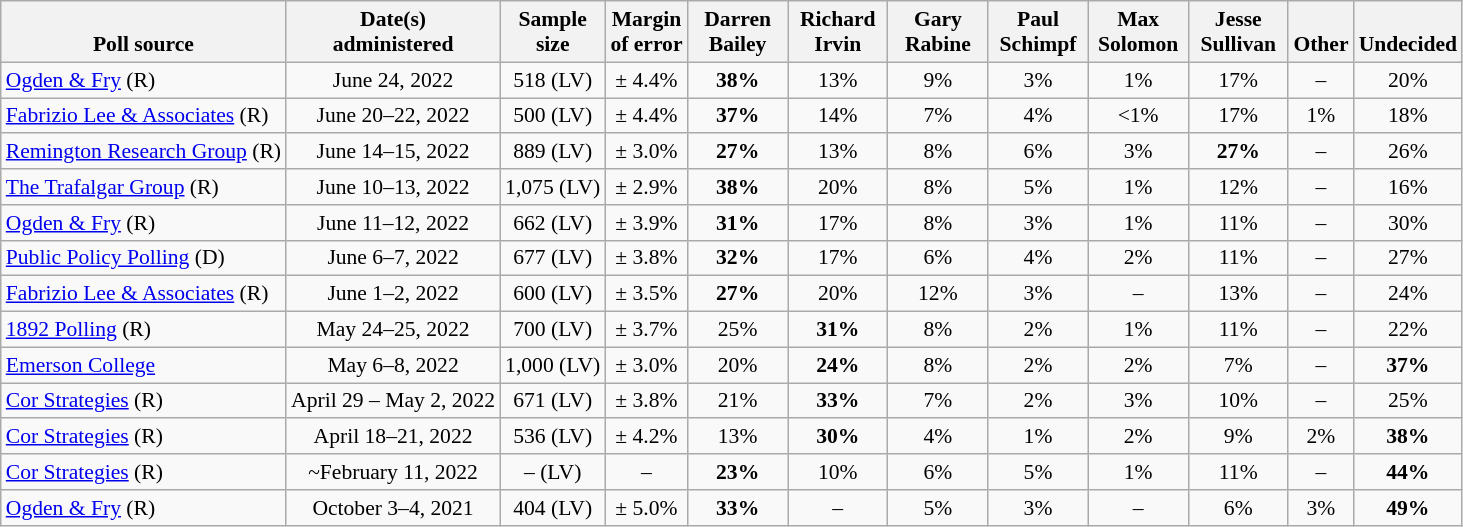<table class="wikitable" style="font-size:90%;text-align:center;">
<tr valign=bottom>
<th>Poll source</th>
<th>Date(s)<br>administered</th>
<th>Sample<br>size</th>
<th>Margin<br>of error</th>
<th style="width:60px;">Darren<br>Bailey</th>
<th style="width:60px;">Richard<br>Irvin</th>
<th style="width:60px;">Gary<br>Rabine</th>
<th style="width:60px;">Paul<br>Schimpf</th>
<th style="width:60px;">Max<br>Solomon</th>
<th style="width:60px;">Jesse<br>Sullivan</th>
<th>Other</th>
<th>Undecided</th>
</tr>
<tr>
<td style="text-align:left;"><a href='#'>Ogden & Fry</a> (R)</td>
<td>June 24, 2022</td>
<td>518 (LV)</td>
<td>± 4.4%</td>
<td><strong>38%</strong></td>
<td>13%</td>
<td>9%</td>
<td>3%</td>
<td>1%</td>
<td>17%</td>
<td>–</td>
<td>20%</td>
</tr>
<tr>
<td style="text-align:left;"><a href='#'>Fabrizio Lee & Associates</a> (R)</td>
<td>June 20–22, 2022</td>
<td>500 (LV)</td>
<td>± 4.4%</td>
<td><strong>37%</strong></td>
<td>14%</td>
<td>7%</td>
<td>4%</td>
<td><1%</td>
<td>17%</td>
<td>1%</td>
<td>18%</td>
</tr>
<tr>
<td style="text-align:left;"><a href='#'>Remington Research Group</a> (R)</td>
<td>June 14–15, 2022</td>
<td>889 (LV)</td>
<td>± 3.0%</td>
<td><strong>27%</strong></td>
<td>13%</td>
<td>8%</td>
<td>6%</td>
<td>3%</td>
<td><strong>27%</strong></td>
<td>–</td>
<td>26%</td>
</tr>
<tr>
<td style="text-align:left;"><a href='#'>The Trafalgar Group</a> (R)</td>
<td>June 10–13, 2022</td>
<td>1,075 (LV)</td>
<td>± 2.9%</td>
<td><strong>38%</strong></td>
<td>20%</td>
<td>8%</td>
<td>5%</td>
<td>1%</td>
<td>12%</td>
<td>–</td>
<td>16%</td>
</tr>
<tr>
<td style="text-align:left;"><a href='#'>Ogden & Fry</a> (R)</td>
<td>June 11–12, 2022</td>
<td>662 (LV)</td>
<td>± 3.9%</td>
<td><strong>31%</strong></td>
<td>17%</td>
<td>8%</td>
<td>3%</td>
<td>1%</td>
<td>11%</td>
<td>–</td>
<td>30%</td>
</tr>
<tr>
<td style="text-align:left;"><a href='#'>Public Policy Polling</a> (D)</td>
<td>June 6–7, 2022</td>
<td>677 (LV)</td>
<td>± 3.8%</td>
<td><strong>32%</strong></td>
<td>17%</td>
<td>6%</td>
<td>4%</td>
<td>2%</td>
<td>11%</td>
<td>–</td>
<td>27%</td>
</tr>
<tr>
<td style="text-align:left;"><a href='#'>Fabrizio Lee & Associates</a> (R)</td>
<td>June 1–2, 2022</td>
<td>600 (LV)</td>
<td>± 3.5%</td>
<td><strong>27%</strong></td>
<td>20%</td>
<td>12%</td>
<td>3%</td>
<td>–</td>
<td>13%</td>
<td>–</td>
<td>24%</td>
</tr>
<tr>
<td style="text-align:left;"><a href='#'>1892 Polling</a> (R)</td>
<td>May 24–25, 2022</td>
<td>700 (LV)</td>
<td>± 3.7%</td>
<td>25%</td>
<td><strong>31%</strong></td>
<td>8%</td>
<td>2%</td>
<td>1%</td>
<td>11%</td>
<td>–</td>
<td>22%</td>
</tr>
<tr>
<td style="text-align:left;"><a href='#'>Emerson College</a></td>
<td>May 6–8, 2022</td>
<td>1,000 (LV)</td>
<td>± 3.0%</td>
<td>20%</td>
<td><strong>24%</strong></td>
<td>8%</td>
<td>2%</td>
<td>2%</td>
<td>7%</td>
<td>–</td>
<td><strong>37%</strong></td>
</tr>
<tr>
<td style="text-align:left;"><a href='#'>Cor Strategies</a> (R)</td>
<td>April 29 – May 2, 2022</td>
<td>671 (LV)</td>
<td>± 3.8%</td>
<td>21%</td>
<td><strong>33%</strong></td>
<td>7%</td>
<td>2%</td>
<td>3%</td>
<td>10%</td>
<td>–</td>
<td>25%</td>
</tr>
<tr>
<td style="text-align:left;"><a href='#'>Cor Strategies</a> (R)</td>
<td>April 18–21, 2022</td>
<td>536 (LV)</td>
<td>± 4.2%</td>
<td>13%</td>
<td><strong>30%</strong></td>
<td>4%</td>
<td>1%</td>
<td>2%</td>
<td>9%</td>
<td>2%</td>
<td><strong>38%</strong></td>
</tr>
<tr>
<td style="text-align:left;"><a href='#'>Cor Strategies</a> (R)</td>
<td>~February 11, 2022</td>
<td>– (LV)</td>
<td>–</td>
<td><strong>23%</strong></td>
<td>10%</td>
<td>6%</td>
<td>5%</td>
<td>1%</td>
<td>11%</td>
<td>–</td>
<td><strong>44%</strong></td>
</tr>
<tr>
<td style="text-align:left;"><a href='#'>Ogden & Fry</a> (R)</td>
<td>October 3–4, 2021</td>
<td>404 (LV)</td>
<td>± 5.0%</td>
<td><strong>33%</strong></td>
<td>–</td>
<td>5%</td>
<td>3%</td>
<td>–</td>
<td>6%</td>
<td>3%</td>
<td><strong>49%</strong></td>
</tr>
</table>
